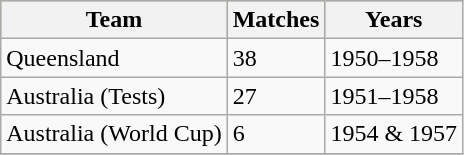<table class="wikitable">
<tr bgcolor=#bdb76b>
<th>Team</th>
<th>Matches</th>
<th>Years</th>
</tr>
<tr>
<td>Queensland</td>
<td>38</td>
<td>1950–1958</td>
</tr>
<tr>
<td>Australia (Tests)</td>
<td>27</td>
<td>1951–1958</td>
</tr>
<tr>
<td>Australia (World Cup)</td>
<td>6</td>
<td>1954 & 1957</td>
</tr>
<tr>
</tr>
</table>
